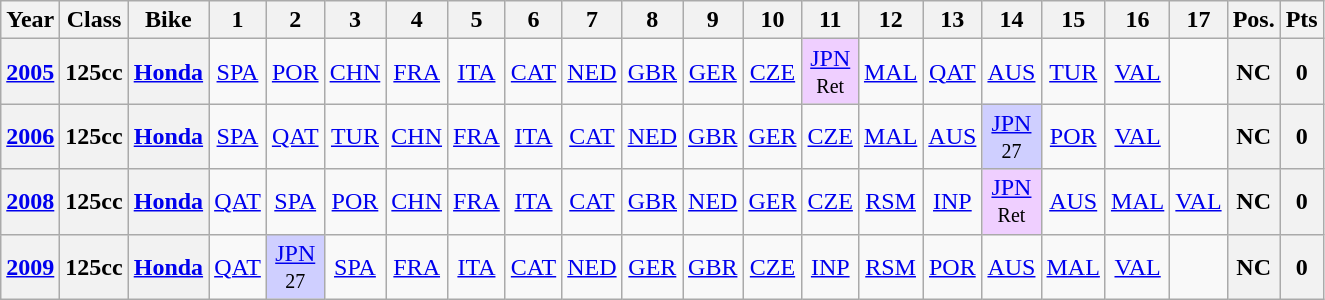<table class="wikitable" style="text-align:center">
<tr>
<th>Year</th>
<th>Class</th>
<th>Bike</th>
<th>1</th>
<th>2</th>
<th>3</th>
<th>4</th>
<th>5</th>
<th>6</th>
<th>7</th>
<th>8</th>
<th>9</th>
<th>10</th>
<th>11</th>
<th>12</th>
<th>13</th>
<th>14</th>
<th>15</th>
<th>16</th>
<th>17</th>
<th>Pos.</th>
<th>Pts</th>
</tr>
<tr>
<th><a href='#'>2005</a></th>
<th>125cc</th>
<th><a href='#'>Honda</a></th>
<td><a href='#'>SPA</a></td>
<td><a href='#'>POR</a></td>
<td><a href='#'>CHN</a></td>
<td><a href='#'>FRA</a></td>
<td><a href='#'>ITA</a></td>
<td><a href='#'>CAT</a></td>
<td><a href='#'>NED</a></td>
<td><a href='#'>GBR</a></td>
<td><a href='#'>GER</a></td>
<td><a href='#'>CZE</a></td>
<td style="background:#EFCFFF;"><a href='#'>JPN</a><br><small>Ret</small></td>
<td><a href='#'>MAL</a></td>
<td><a href='#'>QAT</a></td>
<td><a href='#'>AUS</a></td>
<td><a href='#'>TUR</a></td>
<td><a href='#'>VAL</a></td>
<td></td>
<th>NC</th>
<th>0</th>
</tr>
<tr>
<th><a href='#'>2006</a></th>
<th>125cc</th>
<th><a href='#'>Honda</a></th>
<td><a href='#'>SPA</a></td>
<td><a href='#'>QAT</a></td>
<td><a href='#'>TUR</a></td>
<td><a href='#'>CHN</a></td>
<td><a href='#'>FRA</a></td>
<td><a href='#'>ITA</a></td>
<td><a href='#'>CAT</a></td>
<td><a href='#'>NED</a></td>
<td><a href='#'>GBR</a></td>
<td><a href='#'>GER</a></td>
<td><a href='#'>CZE</a></td>
<td><a href='#'>MAL</a></td>
<td><a href='#'>AUS</a></td>
<td style="background:#CFCFFF;"><a href='#'>JPN</a><br><small>27</small></td>
<td><a href='#'>POR</a></td>
<td><a href='#'>VAL</a></td>
<td></td>
<th>NC</th>
<th>0</th>
</tr>
<tr>
<th><a href='#'>2008</a></th>
<th>125cc</th>
<th><a href='#'>Honda</a></th>
<td><a href='#'>QAT</a></td>
<td><a href='#'>SPA</a></td>
<td><a href='#'>POR</a></td>
<td><a href='#'>CHN</a></td>
<td><a href='#'>FRA</a></td>
<td><a href='#'>ITA</a></td>
<td><a href='#'>CAT</a></td>
<td><a href='#'>GBR</a></td>
<td><a href='#'>NED</a></td>
<td><a href='#'>GER</a></td>
<td><a href='#'>CZE</a></td>
<td><a href='#'>RSM</a></td>
<td><a href='#'>INP</a></td>
<td style="background:#EFCFFF;"><a href='#'>JPN</a><br><small>Ret</small></td>
<td><a href='#'>AUS</a></td>
<td><a href='#'>MAL</a></td>
<td><a href='#'>VAL</a></td>
<th>NC</th>
<th>0</th>
</tr>
<tr>
<th><a href='#'>2009</a></th>
<th>125cc</th>
<th><a href='#'>Honda</a></th>
<td><a href='#'>QAT</a></td>
<td style="background:#CFCFFF;"><a href='#'>JPN</a><br><small>27</small></td>
<td><a href='#'>SPA</a></td>
<td><a href='#'>FRA</a></td>
<td><a href='#'>ITA</a></td>
<td><a href='#'>CAT</a></td>
<td><a href='#'>NED</a></td>
<td><a href='#'>GER</a></td>
<td><a href='#'>GBR</a></td>
<td><a href='#'>CZE</a></td>
<td><a href='#'>INP</a></td>
<td><a href='#'>RSM</a></td>
<td><a href='#'>POR</a></td>
<td><a href='#'>AUS</a></td>
<td><a href='#'>MAL</a></td>
<td><a href='#'>VAL</a></td>
<td></td>
<th>NC</th>
<th>0</th>
</tr>
</table>
